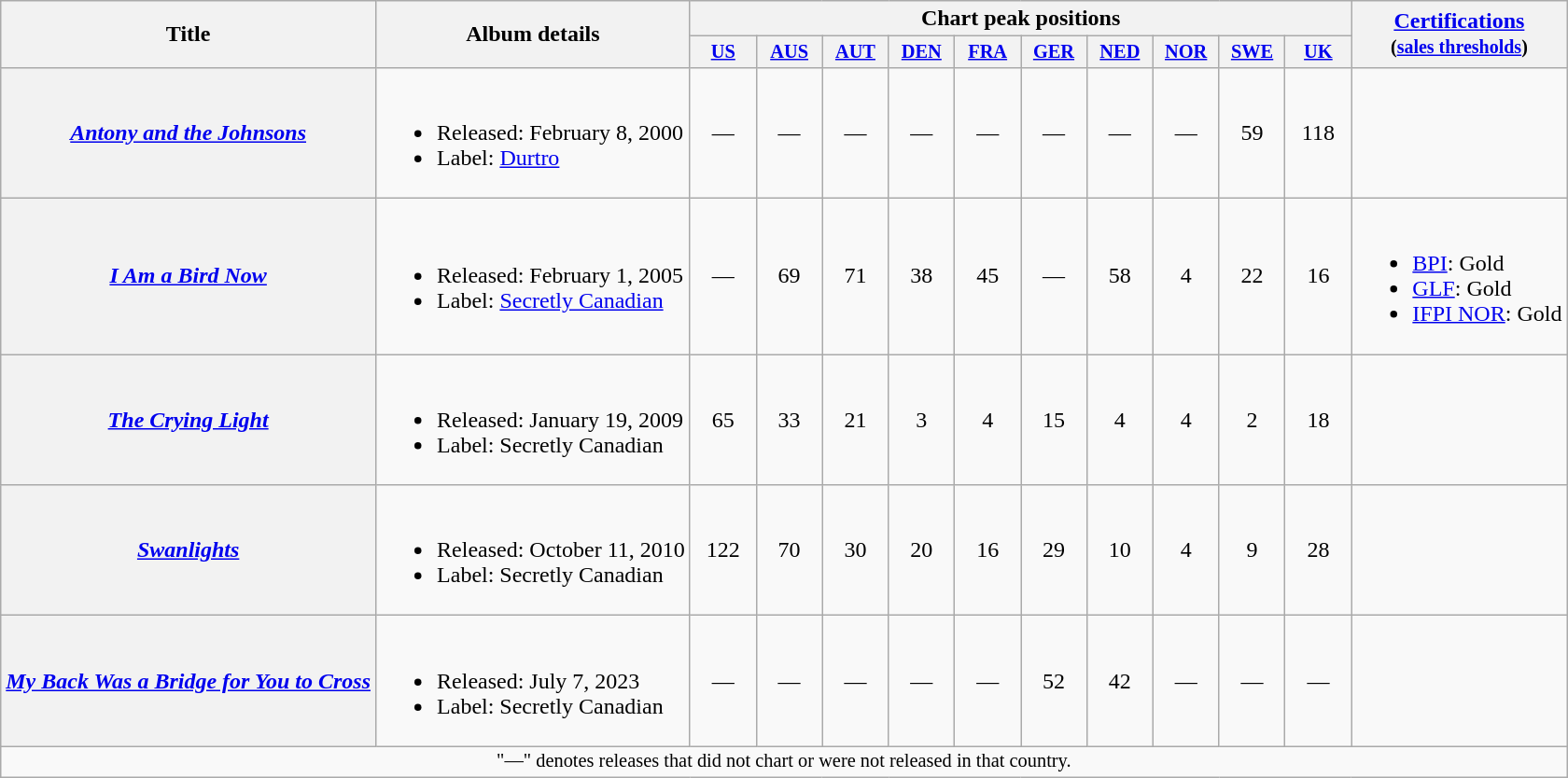<table class="wikitable plainrowheaders">
<tr>
<th scope="col" rowspan="2">Title</th>
<th scope="col" rowspan="2">Album details</th>
<th colspan="10">Chart peak positions</th>
<th scope="col" rowspan="2"><a href='#'>Certifications</a><br><small>(<a href='#'>sales thresholds</a>)</small></th>
</tr>
<tr>
<th style="width:3em;font-size:85%"><a href='#'>US</a><br></th>
<th style="width:3em;font-size:85%"><a href='#'>AUS</a><br></th>
<th style="width:3em;font-size:85%"><a href='#'>AUT</a><br></th>
<th style="width:3em;font-size:85%"><a href='#'>DEN</a><br></th>
<th style="width:3em;font-size:85%"><a href='#'>FRA</a><br></th>
<th style="width:3em;font-size:85%"><a href='#'>GER</a><br></th>
<th style="width:3em;font-size:85%"><a href='#'>NED</a><br></th>
<th style="width:3em;font-size:85%"><a href='#'>NOR</a><br></th>
<th style="width:3em;font-size:85%"><a href='#'>SWE</a><br></th>
<th style="width:3em;font-size:85%"><a href='#'>UK</a><br></th>
</tr>
<tr>
<th scope="row"><em><a href='#'>Antony and the Johnsons</a></em></th>
<td><br><ul><li>Released: February 8, 2000</li><li>Label: <a href='#'>Durtro</a></li></ul></td>
<td style="text-align:center;">—</td>
<td style="text-align:center;">—</td>
<td style="text-align:center;">—</td>
<td style="text-align:center;">—</td>
<td style="text-align:center;">—</td>
<td style="text-align:center;">—</td>
<td style="text-align:center;">—</td>
<td style="text-align:center;">—</td>
<td style="text-align:center;">59</td>
<td style="text-align:center;">118</td>
<td></td>
</tr>
<tr>
<th scope="row"><em><a href='#'>I Am a Bird Now</a></em></th>
<td><br><ul><li>Released: February 1, 2005</li><li>Label: <a href='#'>Secretly Canadian</a></li></ul></td>
<td style="text-align:center;">—</td>
<td style="text-align:center;">69</td>
<td style="text-align:center;">71</td>
<td style="text-align:center;">38</td>
<td style="text-align:center;">45</td>
<td style="text-align:center;">—</td>
<td style="text-align:center;">58</td>
<td style="text-align:center;">4</td>
<td style="text-align:center;">22</td>
<td style="text-align:center;">16</td>
<td><br><ul><li><a href='#'>BPI</a>: Gold</li><li><a href='#'>GLF</a>: Gold</li><li><a href='#'>IFPI NOR</a>: Gold</li></ul></td>
</tr>
<tr>
<th scope="row"><em><a href='#'>The Crying Light</a></em></th>
<td><br><ul><li>Released: January 19, 2009</li><li>Label: Secretly Canadian</li></ul></td>
<td style="text-align:center;">65</td>
<td style="text-align:center;">33</td>
<td style="text-align:center;">21</td>
<td style="text-align:center;">3</td>
<td style="text-align:center;">4</td>
<td style="text-align:center;">15</td>
<td style="text-align:center;">4</td>
<td style="text-align:center;">4</td>
<td style="text-align:center;">2</td>
<td style="text-align:center;">18</td>
<td></td>
</tr>
<tr>
<th scope="row"><em><a href='#'>Swanlights</a></em></th>
<td><br><ul><li>Released: October 11, 2010</li><li>Label: Secretly Canadian</li></ul></td>
<td style="text-align:center;">122</td>
<td style="text-align:center;">70</td>
<td style="text-align:center;">30</td>
<td style="text-align:center;">20</td>
<td style="text-align:center;">16</td>
<td style="text-align:center;">29</td>
<td style="text-align:center;">10</td>
<td style="text-align:center;">4</td>
<td style="text-align:center;">9</td>
<td style="text-align:center;">28</td>
<td></td>
</tr>
<tr>
<th scope="row"><em><a href='#'>My Back Was a Bridge for You to Cross</a></em></th>
<td><br><ul><li>Released: July 7, 2023</li><li>Label: Secretly Canadian</li></ul></td>
<td style="text-align:center;">—</td>
<td style="text-align:center;">—</td>
<td style="text-align:center;">—</td>
<td style="text-align:center;">—</td>
<td style="text-align:center;">—</td>
<td style="text-align:center;">52</td>
<td style="text-align:center;">42</td>
<td style="text-align:center;">—</td>
<td style="text-align:center;">—</td>
<td style="text-align:center;">—</td>
<td></td>
</tr>
<tr>
<td colspan="25" style="text-align:center; font-size:85%">"—" denotes releases that did not chart or were not released in that country.</td>
</tr>
</table>
